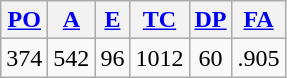<table class="wikitable">
<tr>
<th><a href='#'>PO</a></th>
<th><a href='#'>A</a></th>
<th><a href='#'>E</a></th>
<th><a href='#'>TC</a></th>
<th><a href='#'>DP</a></th>
<th><a href='#'>FA</a></th>
</tr>
<tr align=center>
<td>374</td>
<td>542</td>
<td>96</td>
<td>1012</td>
<td>60</td>
<td>.905</td>
</tr>
</table>
